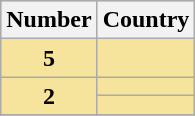<table class="wikitable" rowspan=2 style="text-align: center; background: #f6e39c">
<tr>
<th scope="col" style="width:55px;">Number</th>
<th scope="col" style="text-align:center;">Country</th>
</tr>
<tr>
<td><strong>5</strong></td>
<td></td>
</tr>
<tr>
<td rowspan="2"><strong>2</strong></td>
<td></td>
</tr>
<tr>
<td></td>
</tr>
<tr>
</tr>
</table>
